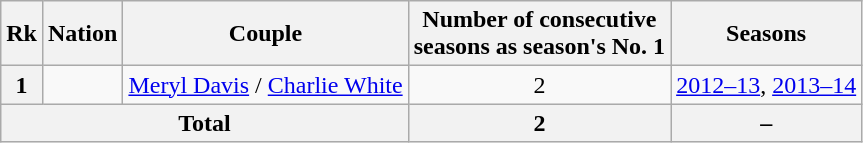<table class="wikitable sortable">
<tr>
<th>Rk</th>
<th>Nation</th>
<th>Couple</th>
<th>Number of consecutive<br>seasons as season's No. 1</th>
<th>Seasons</th>
</tr>
<tr>
<th>1</th>
<td></td>
<td><a href='#'>Meryl Davis</a> / <a href='#'>Charlie White</a></td>
<td style="text-align: center;">2</td>
<td><a href='#'>2012–13</a>, <a href='#'>2013–14</a></td>
</tr>
<tr class="sortbottom">
<th colspan="3">Total</th>
<th>2</th>
<th>–</th>
</tr>
</table>
